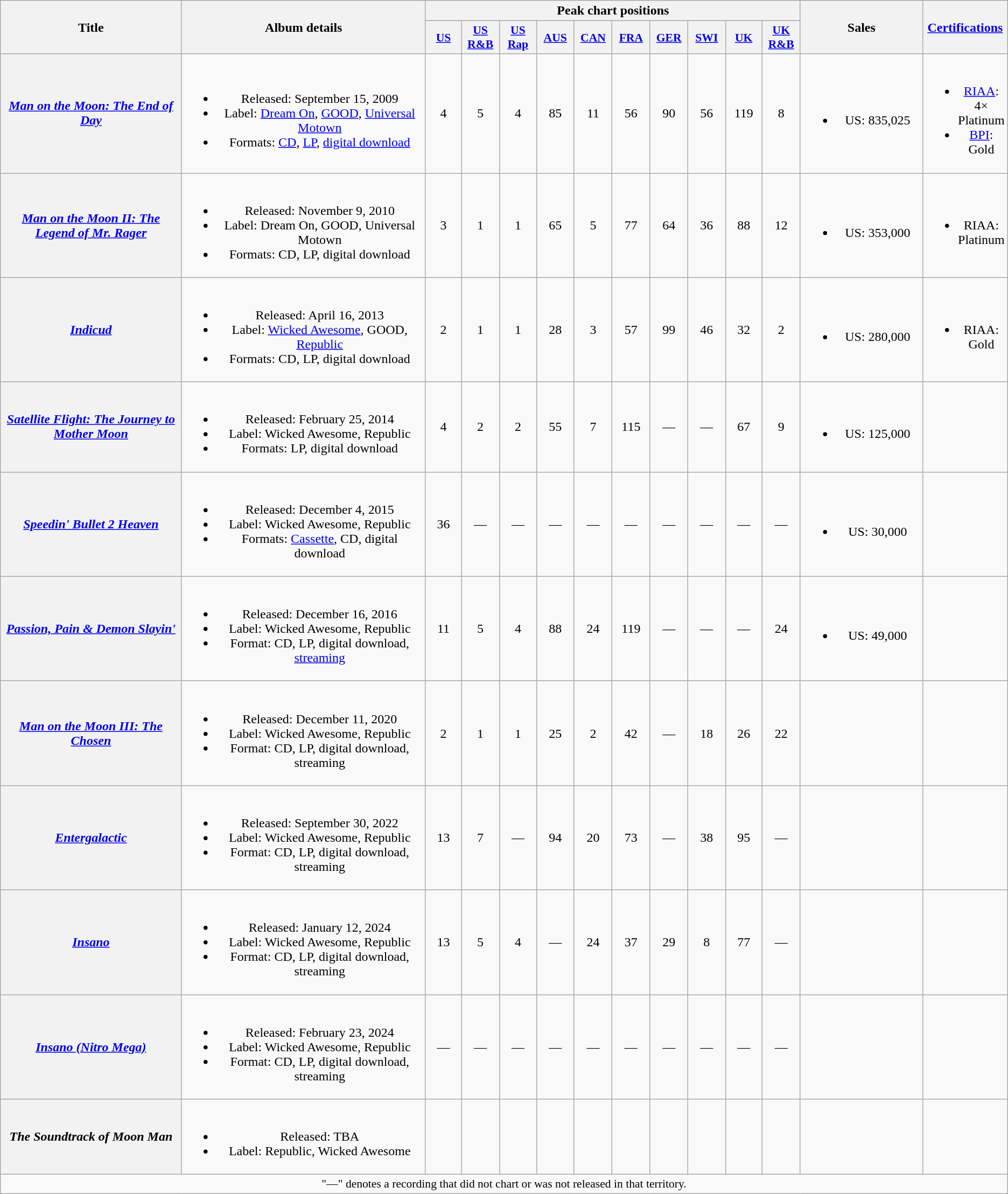<table class="wikitable plainrowheaders" style="text-align:center;">
<tr>
<th scope="col" rowspan="2" style="width:16em;">Title</th>
<th scope="col" rowspan="2" style="width:22em;">Album details</th>
<th scope="col" colspan="10">Peak chart positions</th>
<th scope="col" rowspan="2" style="width:10em;">Sales</th>
<th scope="col" rowspan="2"><a href='#'>Certifications</a></th>
</tr>
<tr>
<th scope="col" style="width:3em;font-size:90%;"><a href='#'>US</a> <br></th>
<th scope="col" style="width:3em;font-size:90%;"><a href='#'>US <br>R&B</a> <br></th>
<th scope="col" style="width:3em;font-size:90%;"><a href='#'>US <br>Rap</a> <br></th>
<th scope="col" style="width:3em;font-size:90%;"><a href='#'>AUS</a> <br></th>
<th scope="col" style="width:3em;font-size:90%;"><a href='#'>CAN</a> <br></th>
<th scope="col" style="width:3em;font-size:90%;"><a href='#'>FRA</a> <br></th>
<th scope="col" style="width:3em;font-size:90%;"><a href='#'>GER</a> <br></th>
<th scope="col" style="width:3em;font-size:90%;"><a href='#'>SWI</a> <br></th>
<th scope="col" style="width:3em;font-size:90%;"><a href='#'>UK</a> <br></th>
<th scope="col" style="width:3em;font-size:90%;"><a href='#'>UK <br>R&B</a> <br></th>
</tr>
<tr>
<th scope="row"><em><a href='#'>Man on the Moon: The End of Day</a></em></th>
<td><br><ul><li>Released: September 15, 2009</li><li>Label: <a href='#'>Dream On</a>, <a href='#'>GOOD</a>, <a href='#'>Universal Motown</a></li><li>Formats: <a href='#'>CD</a>, <a href='#'>LP</a>, <a href='#'>digital download</a></li></ul></td>
<td>4</td>
<td>5</td>
<td>4</td>
<td>85</td>
<td>11</td>
<td>56</td>
<td>90</td>
<td>56</td>
<td>119</td>
<td>8</td>
<td><br><ul><li>US: 835,025</li></ul></td>
<td><br><ul><li><a href='#'>RIAA</a>: 4× Platinum</li><li><a href='#'>BPI</a>: Gold</li></ul></td>
</tr>
<tr>
<th scope="row"><em><a href='#'>Man on the Moon II: The Legend of Mr. Rager</a></em></th>
<td><br><ul><li>Released: November 9, 2010</li><li>Label: Dream On, GOOD, Universal Motown</li><li>Formats: CD, LP, digital download</li></ul></td>
<td>3</td>
<td>1</td>
<td>1</td>
<td>65</td>
<td>5</td>
<td>77</td>
<td>64</td>
<td>36</td>
<td>88</td>
<td>12</td>
<td><br><ul><li>US: 353,000</li></ul></td>
<td><br><ul><li>RIAA: Platinum</li></ul></td>
</tr>
<tr>
<th scope="row"><em><a href='#'>Indicud</a></em></th>
<td><br><ul><li>Released: April 16, 2013</li><li>Label: <a href='#'>Wicked Awesome</a>, GOOD, <a href='#'>Republic</a></li><li>Formats: CD, LP, digital download</li></ul></td>
<td>2</td>
<td>1</td>
<td>1</td>
<td>28</td>
<td>3</td>
<td>57</td>
<td>99</td>
<td>46</td>
<td>32</td>
<td>2</td>
<td><br><ul><li>US: 280,000</li></ul></td>
<td><br><ul><li>RIAA: Gold</li></ul></td>
</tr>
<tr>
<th scope="row"><em><a href='#'>Satellite Flight: The Journey to Mother Moon</a></em></th>
<td><br><ul><li>Released: February 25, 2014</li><li>Label: Wicked Awesome, Republic</li><li>Formats: LP, digital download</li></ul></td>
<td>4</td>
<td>2</td>
<td>2</td>
<td>55</td>
<td>7</td>
<td>115</td>
<td>—</td>
<td>—</td>
<td>67</td>
<td>9</td>
<td><br><ul><li>US: 125,000</li></ul></td>
<td></td>
</tr>
<tr>
<th scope="row"><em><a href='#'>Speedin' Bullet 2 Heaven</a></em></th>
<td><br><ul><li>Released: December 4, 2015</li><li>Label: Wicked Awesome, Republic</li><li>Formats: <a href='#'>Cassette</a>, CD, digital download</li></ul></td>
<td>36</td>
<td>—</td>
<td>—</td>
<td>—</td>
<td>—</td>
<td>—</td>
<td>—</td>
<td>—</td>
<td>—</td>
<td>—</td>
<td><br><ul><li>US: 30,000</li></ul></td>
<td></td>
</tr>
<tr>
<th scope="row"><em><a href='#'>Passion, Pain & Demon Slayin'</a></em></th>
<td><br><ul><li>Released: December 16, 2016</li><li>Label: Wicked Awesome, Republic</li><li>Format: CD, LP, digital download, <a href='#'>streaming</a></li></ul></td>
<td>11</td>
<td>5</td>
<td>4</td>
<td>88</td>
<td>24</td>
<td>119</td>
<td>—</td>
<td>—</td>
<td>—</td>
<td>24</td>
<td><br><ul><li>US: 49,000</li></ul></td>
<td></td>
</tr>
<tr>
<th scope="row"><em><a href='#'>Man on the Moon III: The Chosen</a></em></th>
<td><br><ul><li>Released: December 11, 2020</li><li>Label: Wicked Awesome, Republic</li><li>Format: CD, LP, digital download, streaming</li></ul></td>
<td>2</td>
<td>1</td>
<td>1</td>
<td>25</td>
<td>2</td>
<td>42</td>
<td>—</td>
<td>18</td>
<td>26</td>
<td>22</td>
<td></td>
<td></td>
</tr>
<tr>
<th scope="row"><em><a href='#'>Entergalactic</a></em></th>
<td><br><ul><li>Released: September 30, 2022</li><li>Label: Wicked Awesome, Republic</li><li>Format: CD, LP, digital download, streaming</li></ul></td>
<td>13</td>
<td>7</td>
<td>—</td>
<td>94</td>
<td>20</td>
<td>73</td>
<td>—</td>
<td>38</td>
<td>95</td>
<td>—</td>
<td></td>
<td></td>
</tr>
<tr>
<th scope="row"><em><a href='#'>Insano</a></em></th>
<td><br><ul><li>Released: January 12, 2024</li><li>Label: Wicked Awesome, Republic</li><li>Format: CD, LP, digital download, streaming</li></ul></td>
<td>13</td>
<td>5</td>
<td>4</td>
<td>—</td>
<td>24</td>
<td>37<br></td>
<td>29</td>
<td>8</td>
<td>77</td>
<td>—</td>
<td></td>
<td></td>
</tr>
<tr>
<th scope="row"><em><a href='#'>Insano (Nitro Mega)</a></em></th>
<td><br><ul><li>Released: February 23, 2024</li><li>Label: Wicked Awesome, Republic</li><li>Format: CD, LP, digital download, streaming</li></ul></td>
<td>—</td>
<td>—</td>
<td>—</td>
<td>—</td>
<td>—</td>
<td>—</td>
<td>—</td>
<td>—</td>
<td>—</td>
<td>—</td>
<td></td>
<td></td>
</tr>
<tr>
<th><em>The Soundtrack of Moon Man</em></th>
<td><br><ul><li>Released: TBA</li><li>Label: Republic, Wicked Awesome</li></ul></td>
<td></td>
<td></td>
<td></td>
<td></td>
<td></td>
<td></td>
<td></td>
<td></td>
<td></td>
<td></td>
<td></td>
<td></td>
</tr>
<tr>
<td colspan="15" style="font-size:90%">"—" denotes a recording that did not chart or was not released in that territory.</td>
</tr>
</table>
